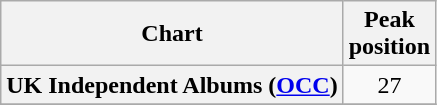<table class="wikitable plainrowheaders sortable" style="text-align:center;" border="1">
<tr>
<th scope="col">Chart</th>
<th scope="col">Peak<br>position</th>
</tr>
<tr>
<th scope="row">UK Independent Albums (<a href='#'>OCC</a>)</th>
<td>27</td>
</tr>
<tr>
</tr>
</table>
